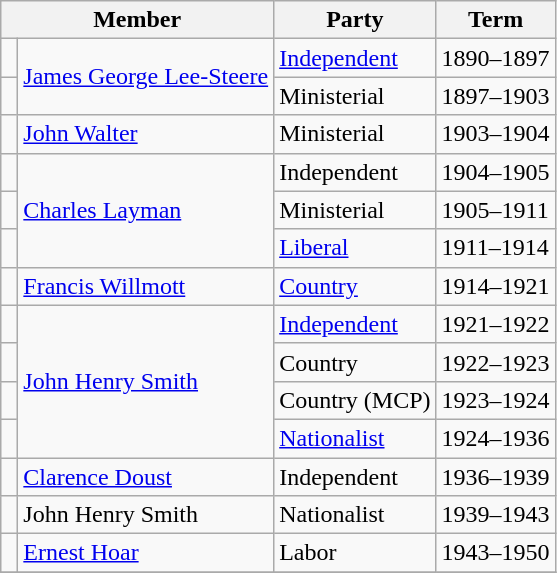<table class="wikitable">
<tr>
<th colspan="2">Member</th>
<th>Party</th>
<th>Term</th>
</tr>
<tr>
<td> </td>
<td rowspan="2"><a href='#'>James George Lee-Steere</a></td>
<td><a href='#'>Independent</a></td>
<td>1890–1897</td>
</tr>
<tr>
<td> </td>
<td>Ministerial</td>
<td>1897–1903</td>
</tr>
<tr>
<td> </td>
<td><a href='#'>John Walter</a></td>
<td>Ministerial</td>
<td>1903–1904</td>
</tr>
<tr>
<td> </td>
<td rowspan="3"><a href='#'>Charles Layman</a></td>
<td>Independent</td>
<td>1904–1905</td>
</tr>
<tr>
<td> </td>
<td>Ministerial</td>
<td>1905–1911</td>
</tr>
<tr>
<td> </td>
<td><a href='#'>Liberal</a></td>
<td>1911–1914</td>
</tr>
<tr>
<td> </td>
<td><a href='#'>Francis Willmott</a></td>
<td><a href='#'>Country</a></td>
<td>1914–1921</td>
</tr>
<tr>
<td> </td>
<td rowspan="4"><a href='#'>John Henry Smith</a></td>
<td><a href='#'>Independent</a></td>
<td>1921–1922</td>
</tr>
<tr>
<td> </td>
<td>Country</td>
<td>1922–1923</td>
</tr>
<tr>
<td> </td>
<td>Country (MCP)</td>
<td>1923–1924</td>
</tr>
<tr>
<td> </td>
<td><a href='#'>Nationalist</a></td>
<td>1924–1936</td>
</tr>
<tr>
<td> </td>
<td><a href='#'>Clarence Doust</a></td>
<td>Independent</td>
<td>1936–1939</td>
</tr>
<tr>
<td> </td>
<td>John Henry Smith</td>
<td>Nationalist</td>
<td>1939–1943</td>
</tr>
<tr>
<td> </td>
<td><a href='#'>Ernest Hoar</a></td>
<td>Labor</td>
<td>1943–1950</td>
</tr>
<tr>
</tr>
</table>
